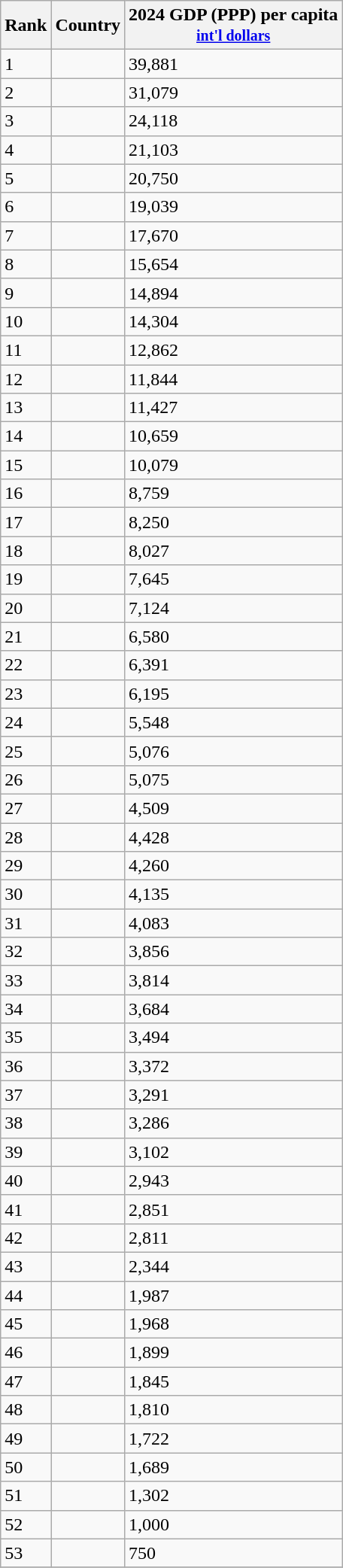<table class="wikitable sortable">
<tr>
<th>Rank</th>
<th>Country</th>
<th>2024 GDP (PPP) per capita <br><small><a href='#'>int'l dollars</a></small></th>
</tr>
<tr>
<td>1</td>
<td></td>
<td>39,881</td>
</tr>
<tr>
<td>2</td>
<td></td>
<td>31,079</td>
</tr>
<tr>
<td>3</td>
<td></td>
<td>24,118</td>
</tr>
<tr>
<td>4</td>
<td></td>
<td>21,103</td>
</tr>
<tr>
<td>5</td>
<td></td>
<td>20,750</td>
</tr>
<tr>
<td>6</td>
<td></td>
<td>19,039</td>
</tr>
<tr>
<td>7</td>
<td></td>
<td>17,670</td>
</tr>
<tr>
<td>8</td>
<td></td>
<td>15,654</td>
</tr>
<tr>
<td>9</td>
<td></td>
<td>14,894</td>
</tr>
<tr>
<td>10</td>
<td></td>
<td>14,304</td>
</tr>
<tr>
<td>11</td>
<td></td>
<td>12,862</td>
</tr>
<tr>
<td>12</td>
<td></td>
<td>11,844</td>
</tr>
<tr>
<td>13</td>
<td></td>
<td>11,427</td>
</tr>
<tr>
<td>14</td>
<td></td>
<td>10,659</td>
</tr>
<tr>
<td>15</td>
<td></td>
<td>10,079</td>
</tr>
<tr>
<td>16</td>
<td></td>
<td>8,759</td>
</tr>
<tr>
<td>17</td>
<td></td>
<td>8,250</td>
</tr>
<tr>
<td>18</td>
<td></td>
<td>8,027</td>
</tr>
<tr>
<td>19</td>
<td></td>
<td>7,645</td>
</tr>
<tr>
<td>20</td>
<td></td>
<td>7,124</td>
</tr>
<tr>
<td>21</td>
<td></td>
<td>6,580</td>
</tr>
<tr>
<td>22</td>
<td></td>
<td>6,391</td>
</tr>
<tr>
<td>23</td>
<td></td>
<td>6,195</td>
</tr>
<tr>
<td>24</td>
<td></td>
<td>5,548</td>
</tr>
<tr>
<td>25</td>
<td></td>
<td>5,076</td>
</tr>
<tr>
<td>26</td>
<td></td>
<td>5,075</td>
</tr>
<tr>
<td>27</td>
<td></td>
<td>4,509</td>
</tr>
<tr>
<td>28</td>
<td></td>
<td>4,428</td>
</tr>
<tr>
<td>29</td>
<td></td>
<td>4,260</td>
</tr>
<tr>
<td>30</td>
<td></td>
<td>4,135</td>
</tr>
<tr>
<td>31</td>
<td></td>
<td>4,083</td>
</tr>
<tr>
<td>32</td>
<td></td>
<td>3,856</td>
</tr>
<tr>
<td>33</td>
<td></td>
<td>3,814</td>
</tr>
<tr>
<td>34</td>
<td></td>
<td>3,684</td>
</tr>
<tr>
<td>35</td>
<td></td>
<td>3,494</td>
</tr>
<tr>
<td>36</td>
<td></td>
<td>3,372</td>
</tr>
<tr>
<td>37</td>
<td></td>
<td>3,291</td>
</tr>
<tr>
<td>38</td>
<td></td>
<td>3,286</td>
</tr>
<tr>
<td>39</td>
<td></td>
<td>3,102</td>
</tr>
<tr>
<td>40</td>
<td></td>
<td>2,943</td>
</tr>
<tr>
<td>41</td>
<td></td>
<td>2,851</td>
</tr>
<tr>
<td>42</td>
<td></td>
<td>2,811</td>
</tr>
<tr>
<td>43</td>
<td></td>
<td>2,344</td>
</tr>
<tr>
<td>44</td>
<td></td>
<td>1,987</td>
</tr>
<tr>
<td>45</td>
<td></td>
<td>1,968</td>
</tr>
<tr>
<td>46</td>
<td></td>
<td>1,899</td>
</tr>
<tr>
<td>47</td>
<td></td>
<td>1,845</td>
</tr>
<tr>
<td>48</td>
<td></td>
<td>1,810</td>
</tr>
<tr>
<td>49</td>
<td></td>
<td>1,722</td>
</tr>
<tr>
<td>50</td>
<td></td>
<td>1,689</td>
</tr>
<tr>
<td>51</td>
<td></td>
<td>1,302</td>
</tr>
<tr>
<td>52</td>
<td></td>
<td>1,000</td>
</tr>
<tr>
<td>53</td>
<td></td>
<td>750</td>
</tr>
<tr>
</tr>
</table>
